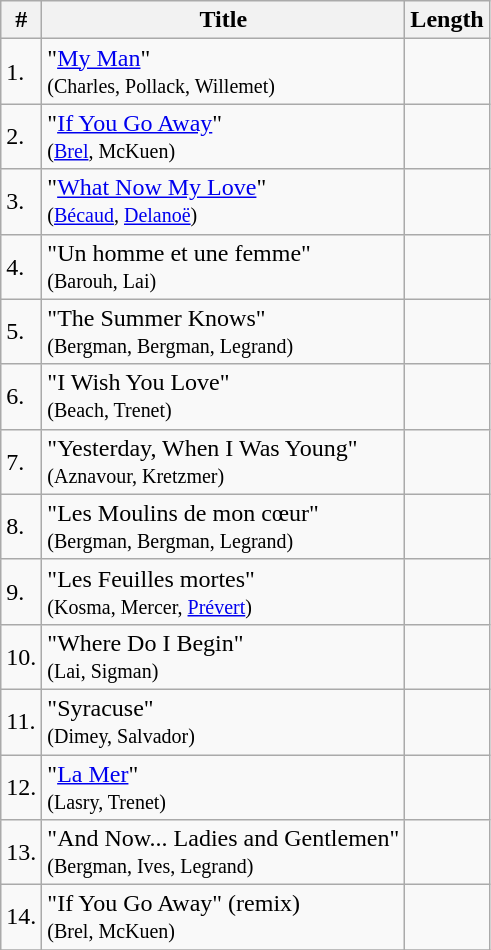<table class="wikitable" size=80%>
<tr>
<th>#</th>
<th>Title</th>
<th>Length</th>
</tr>
<tr>
<td>1.</td>
<td>"<a href='#'>My Man</a>" <br><small>(Charles, Pollack, Willemet)</small></td>
<td></td>
</tr>
<tr>
<td>2.</td>
<td>"<a href='#'>If You Go Away</a>" <br><small>(<a href='#'>Brel</a>, McKuen)</small></td>
<td></td>
</tr>
<tr>
<td>3.</td>
<td>"<a href='#'>What Now My Love</a>" <br><small>(<a href='#'>Bécaud</a>, <a href='#'>Delanoë</a>)</small></td>
<td></td>
</tr>
<tr>
<td>4.</td>
<td>"Un homme et une femme" <br><small>(Barouh, Lai)</small></td>
<td></td>
</tr>
<tr>
<td>5.</td>
<td>"The Summer Knows" <br><small>(Bergman, Bergman, Legrand)</small></td>
<td></td>
</tr>
<tr>
<td>6.</td>
<td>"I Wish You Love" <br><small>(Beach, Trenet)</small></td>
<td></td>
</tr>
<tr>
<td>7.</td>
<td>"Yesterday, When I Was Young" <br><small>(Aznavour, Kretzmer)</small></td>
<td></td>
</tr>
<tr>
<td>8.</td>
<td>"Les Moulins de mon cœur" <br><small>(Bergman, Bergman, Legrand)</small></td>
<td></td>
</tr>
<tr>
<td>9.</td>
<td>"Les Feuilles mortes" <br><small>(Kosma, Mercer, <a href='#'>Prévert</a>)</small></td>
<td></td>
</tr>
<tr>
<td>10.</td>
<td>"Where Do I Begin" <br><small>(Lai, Sigman)</small></td>
<td></td>
</tr>
<tr>
<td>11.</td>
<td>"Syracuse" <br><small>(Dimey, Salvador)</small></td>
<td></td>
</tr>
<tr>
<td>12.</td>
<td>"<a href='#'>La Mer</a>" <br><small>(Lasry, Trenet)</small></td>
<td></td>
</tr>
<tr>
<td>13.</td>
<td>"And Now... Ladies and Gentlemen" <br><small>(Bergman, Ives, Legrand)</small></td>
<td></td>
</tr>
<tr>
<td>14.</td>
<td>"If You Go Away" (remix) <br><small>(Brel, McKuen)</small></td>
<td></td>
</tr>
<tr>
</tr>
</table>
